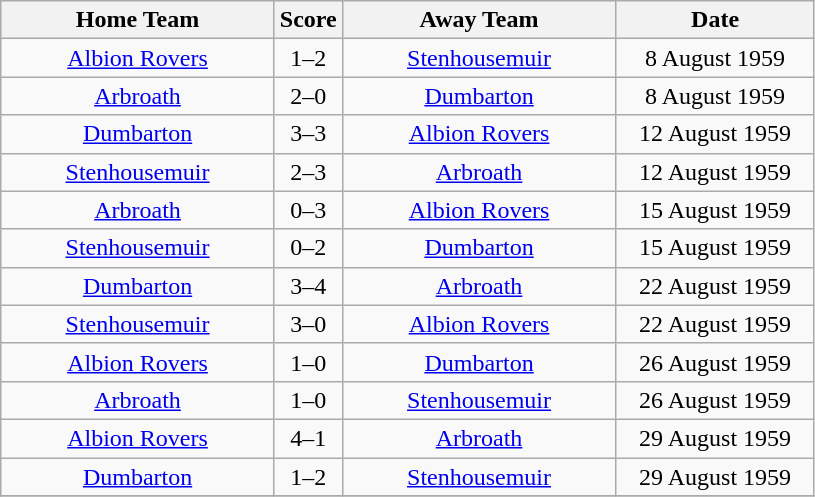<table class="wikitable" style="text-align:center;">
<tr>
<th width=175>Home Team</th>
<th width=20>Score</th>
<th width=175>Away Team</th>
<th width= 125>Date</th>
</tr>
<tr>
<td><a href='#'>Albion Rovers</a></td>
<td>1–2</td>
<td><a href='#'>Stenhousemuir</a></td>
<td>8 August 1959</td>
</tr>
<tr>
<td><a href='#'>Arbroath</a></td>
<td>2–0</td>
<td><a href='#'>Dumbarton</a></td>
<td>8 August 1959</td>
</tr>
<tr>
<td><a href='#'>Dumbarton</a></td>
<td>3–3</td>
<td><a href='#'>Albion Rovers</a></td>
<td>12 August 1959</td>
</tr>
<tr>
<td><a href='#'>Stenhousemuir</a></td>
<td>2–3</td>
<td><a href='#'>Arbroath</a></td>
<td>12 August 1959</td>
</tr>
<tr>
<td><a href='#'>Arbroath</a></td>
<td>0–3</td>
<td><a href='#'>Albion Rovers</a></td>
<td>15 August 1959</td>
</tr>
<tr>
<td><a href='#'>Stenhousemuir</a></td>
<td>0–2</td>
<td><a href='#'>Dumbarton</a></td>
<td>15 August 1959</td>
</tr>
<tr>
<td><a href='#'>Dumbarton</a></td>
<td>3–4</td>
<td><a href='#'>Arbroath</a></td>
<td>22 August 1959</td>
</tr>
<tr>
<td><a href='#'>Stenhousemuir</a></td>
<td>3–0</td>
<td><a href='#'>Albion Rovers</a></td>
<td>22 August 1959</td>
</tr>
<tr>
<td><a href='#'>Albion Rovers</a></td>
<td>1–0</td>
<td><a href='#'>Dumbarton</a></td>
<td>26 August 1959</td>
</tr>
<tr>
<td><a href='#'>Arbroath</a></td>
<td>1–0</td>
<td><a href='#'>Stenhousemuir</a></td>
<td>26 August 1959</td>
</tr>
<tr>
<td><a href='#'>Albion Rovers</a></td>
<td>4–1</td>
<td><a href='#'>Arbroath</a></td>
<td>29 August 1959</td>
</tr>
<tr>
<td><a href='#'>Dumbarton</a></td>
<td>1–2</td>
<td><a href='#'>Stenhousemuir</a></td>
<td>29 August 1959</td>
</tr>
<tr>
</tr>
</table>
